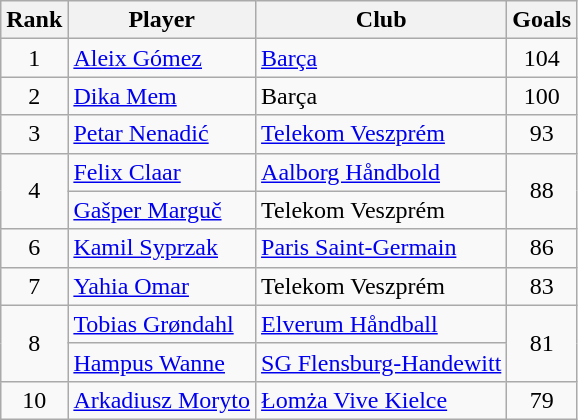<table class="wikitable sortable" style="text-align:center">
<tr>
<th>Rank</th>
<th>Player</th>
<th>Club</th>
<th>Goals</th>
</tr>
<tr>
<td>1</td>
<td align="left"> <a href='#'>Aleix Gómez</a></td>
<td align="left"> <a href='#'>Barça</a></td>
<td>104</td>
</tr>
<tr>
<td>2</td>
<td align="left"> <a href='#'>Dika Mem</a></td>
<td align="left"> Barça</td>
<td>100</td>
</tr>
<tr>
<td>3</td>
<td align="left"> <a href='#'>Petar Nenadić</a></td>
<td align="left"> <a href='#'>Telekom Veszprém</a></td>
<td>93</td>
</tr>
<tr>
<td rowspan=2>4</td>
<td align="left"> <a href='#'>Felix Claar</a></td>
<td align="left"> <a href='#'>Aalborg Håndbold</a></td>
<td rowspan=2>88</td>
</tr>
<tr>
<td align="left"> <a href='#'>Gašper Marguč</a></td>
<td align="left"> Telekom Veszprém</td>
</tr>
<tr>
<td>6</td>
<td align="left"> <a href='#'>Kamil Syprzak</a></td>
<td align="left"> <a href='#'>Paris Saint-Germain</a></td>
<td>86</td>
</tr>
<tr>
<td>7</td>
<td align="left"> <a href='#'>Yahia Omar</a></td>
<td align="left"> Telekom Veszprém</td>
<td>83</td>
</tr>
<tr>
<td rowspan=2>8</td>
<td align="left"> <a href='#'>Tobias Grøndahl</a></td>
<td align="left"> <a href='#'>Elverum Håndball</a></td>
<td rowspan=2>81</td>
</tr>
<tr>
<td align="left"> <a href='#'>Hampus Wanne</a></td>
<td align="left"> <a href='#'>SG Flensburg-Handewitt</a></td>
</tr>
<tr>
<td>10</td>
<td align="left"> <a href='#'>Arkadiusz Moryto</a></td>
<td align="left"> <a href='#'>Łomża Vive Kielce</a></td>
<td>79</td>
</tr>
</table>
